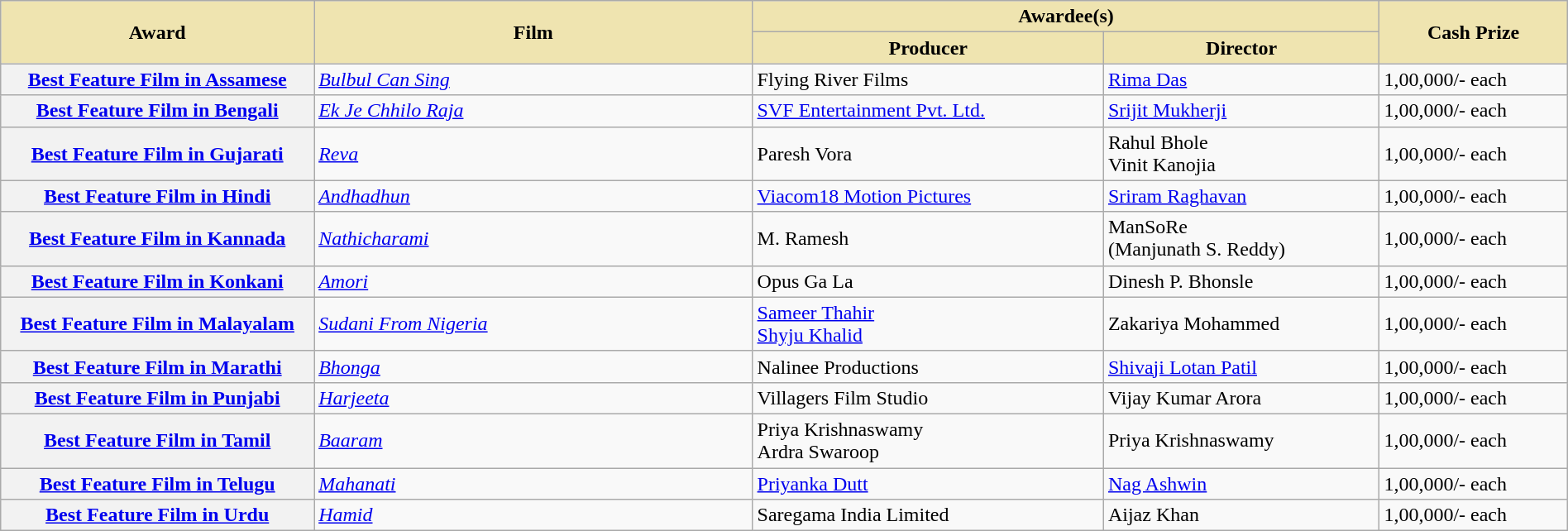<table class="wikitable plainrowheaders" style="width:100%;">
<tr>
<th scope="col" rowspan="2" style="background-color:#EFE4B0;width:20%;">Award</th>
<th scope="col" rowspan="2" style="background-color:#EFE4B0;width:28%;">Film</th>
<th scope="col" colspan="2" style="background-color:#EFE4B0;width:40%;">Awardee(s)</th>
<th scope="col" rowspan="2" style="background-color:#EFE4B0;width:12%;">Cash Prize</th>
</tr>
<tr>
<th scope="col" style="background-color:#EFE4B0;">Producer</th>
<th scope="col" style="background-color:#EFE4B0;">Director</th>
</tr>
<tr>
<th scope="row"><a href='#'>Best Feature Film in Assamese</a></th>
<td><em><a href='#'>Bulbul Can Sing</a></em></td>
<td>Flying River Films</td>
<td><a href='#'>Rima Das</a></td>
<td> 1,00,000/- each</td>
</tr>
<tr>
<th scope="row"><a href='#'>Best Feature Film in Bengali</a></th>
<td><em><a href='#'>Ek Je Chhilo Raja</a></em></td>
<td><a href='#'>SVF Entertainment Pvt. Ltd.</a></td>
<td><a href='#'>Srijit Mukherji</a></td>
<td> 1,00,000/- each</td>
</tr>
<tr>
<th scope="row"><a href='#'>Best Feature Film in Gujarati</a></th>
<td><em><a href='#'>Reva</a></em></td>
<td>Paresh Vora</td>
<td>Rahul Bhole<br>Vinit Kanojia</td>
<td> 1,00,000/- each</td>
</tr>
<tr>
<th scope="row"><a href='#'>Best Feature Film in Hindi</a></th>
<td><em><a href='#'>Andhadhun</a></em></td>
<td><a href='#'>Viacom18 Motion Pictures</a></td>
<td><a href='#'>Sriram Raghavan</a></td>
<td> 1,00,000/- each</td>
</tr>
<tr>
<th scope="row"><a href='#'>Best Feature Film in Kannada</a></th>
<td><em> <a href='#'>Nathicharami</a></em></td>
<td>M. Ramesh</td>
<td>ManSoRe <br> (Manjunath S. Reddy)</td>
<td> 1,00,000/- each</td>
</tr>
<tr>
<th scope="row"><a href='#'>Best Feature Film in Konkani</a></th>
<td><em><a href='#'>Amori</a></em></td>
<td>Opus Ga La</td>
<td>Dinesh P. Bhonsle</td>
<td> 1,00,000/- each</td>
</tr>
<tr>
<th scope="row"><a href='#'>Best Feature Film in Malayalam</a></th>
<td><em> <a href='#'>Sudani From Nigeria</a> </em></td>
<td><a href='#'>Sameer Thahir</a> <br><a href='#'>Shyju Khalid</a></td>
<td>Zakariya Mohammed</td>
<td> 1,00,000/- each</td>
</tr>
<tr>
<th scope="row"><a href='#'>Best Feature Film in Marathi</a></th>
<td><em><a href='#'>Bhonga</a></em></td>
<td>Nalinee Productions</td>
<td><a href='#'>Shivaji Lotan Patil</a></td>
<td> 1,00,000/- each</td>
</tr>
<tr>
<th scope="row"><a href='#'>Best Feature Film in Punjabi</a></th>
<td><em><a href='#'>Harjeeta</a></em></td>
<td>Villagers Film Studio</td>
<td>Vijay Kumar Arora</td>
<td> 1,00,000/- each</td>
</tr>
<tr>
<th scope="row"><a href='#'>Best Feature Film in Tamil</a></th>
<td><em><a href='#'>Baaram</a></em></td>
<td>Priya Krishnaswamy<br>Ardra Swaroop</td>
<td>Priya Krishnaswamy</td>
<td> 1,00,000/- each</td>
</tr>
<tr>
<th scope="row"><a href='#'>Best Feature Film in Telugu</a></th>
<td><em><a href='#'>Mahanati</a></em></td>
<td><a href='#'>Priyanka Dutt</a></td>
<td><a href='#'>Nag Ashwin</a></td>
<td> 1,00,000/- each</td>
</tr>
<tr>
<th scope="row"><a href='#'>Best Feature Film in Urdu</a></th>
<td><em><a href='#'>Hamid</a></em></td>
<td>Saregama India Limited</td>
<td>Aijaz Khan</td>
<td> 1,00,000/- each</td>
</tr>
</table>
